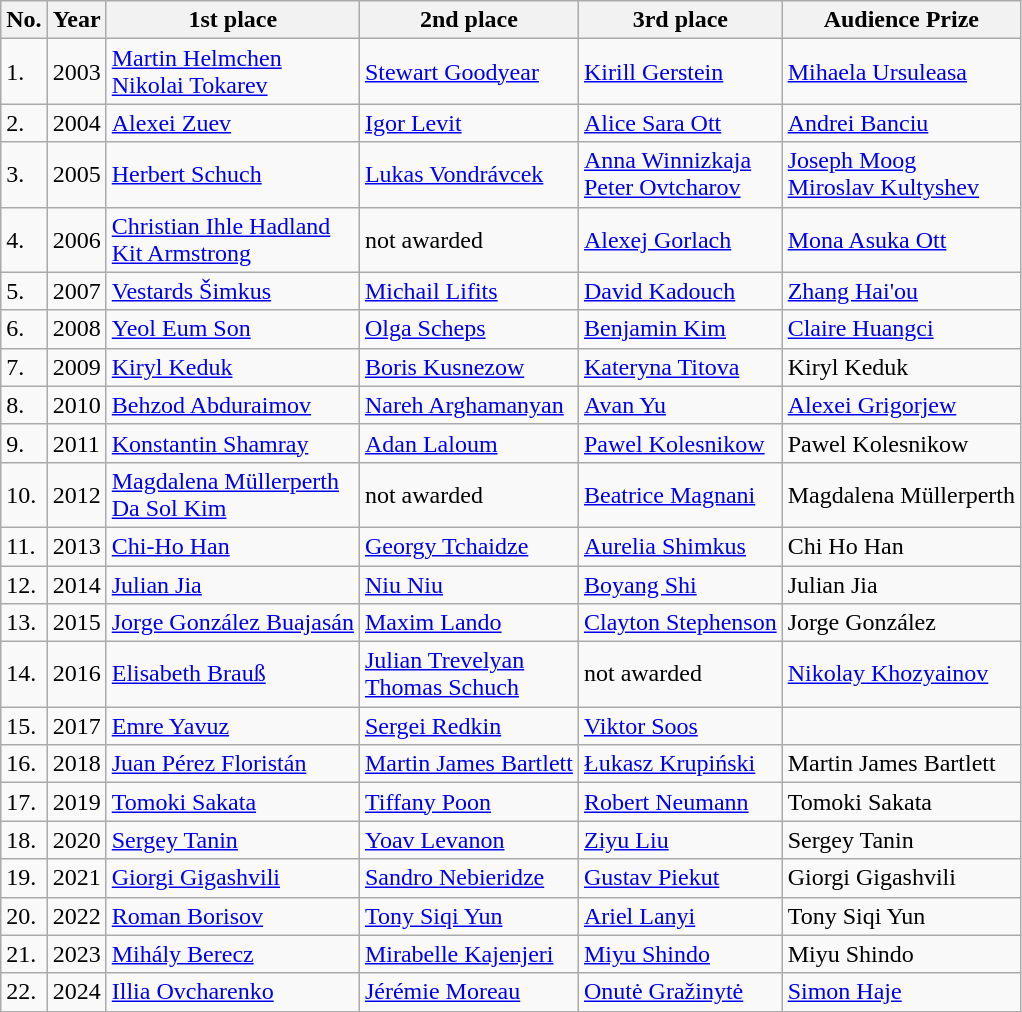<table class="wikitable">
<tr>
<th>No.</th>
<th>Year</th>
<th>1st place</th>
<th>2nd place</th>
<th>3rd place</th>
<th>Audience Prize</th>
</tr>
<tr>
<td>1.</td>
<td>2003</td>
<td><a href='#'>Martin Helmchen</a><br><a href='#'>Nikolai Tokarev</a></td>
<td><a href='#'>Stewart Goodyear</a></td>
<td><a href='#'>Kirill Gerstein</a></td>
<td><a href='#'>Mihaela Ursuleasa</a></td>
</tr>
<tr>
<td>2.</td>
<td>2004</td>
<td><a href='#'>Alexei Zuev</a></td>
<td><a href='#'>Igor Levit</a></td>
<td><a href='#'>Alice Sara Ott</a></td>
<td><a href='#'>Andrei Banciu</a></td>
</tr>
<tr>
<td>3.</td>
<td>2005</td>
<td><a href='#'>Herbert Schuch</a></td>
<td><a href='#'>Lukas Vondrávcek</a></td>
<td><a href='#'>Anna Winnizkaja</a><br><a href='#'>Peter Ovtcharov</a></td>
<td><a href='#'>Joseph Moog</a><br><a href='#'>Miroslav Kultyshev</a></td>
</tr>
<tr>
<td>4.</td>
<td>2006</td>
<td><a href='#'>Christian Ihle Hadland</a><br><a href='#'>Kit Armstrong</a></td>
<td>not awarded</td>
<td><a href='#'>Alexej Gorlach</a></td>
<td><a href='#'>Mona Asuka Ott</a></td>
</tr>
<tr>
<td>5.</td>
<td>2007</td>
<td><a href='#'>Vestards Šimkus</a></td>
<td><a href='#'>Michail Lifits</a></td>
<td><a href='#'>David Kadouch</a></td>
<td><a href='#'>Zhang Hai'ou</a></td>
</tr>
<tr>
<td>6.</td>
<td>2008</td>
<td><a href='#'>Yeol Eum Son</a></td>
<td><a href='#'>Olga Scheps</a></td>
<td><a href='#'>Benjamin Kim</a></td>
<td><a href='#'>Claire Huangci</a></td>
</tr>
<tr>
<td>7.</td>
<td>2009</td>
<td><a href='#'>Kiryl Keduk</a></td>
<td><a href='#'>Boris Kusnezow</a></td>
<td><a href='#'>Kateryna Titova</a></td>
<td>Kiryl Keduk</td>
</tr>
<tr>
<td>8.</td>
<td>2010</td>
<td><a href='#'>Behzod Abduraimov</a></td>
<td><a href='#'>Nareh Arghamanyan</a></td>
<td><a href='#'>Avan Yu</a></td>
<td><a href='#'>Alexei Grigorjew</a></td>
</tr>
<tr>
<td>9.</td>
<td>2011</td>
<td><a href='#'>Konstantin Shamray</a></td>
<td><a href='#'>Adan Laloum</a></td>
<td><a href='#'>Pawel Kolesnikow</a></td>
<td>Pawel Kolesnikow</td>
</tr>
<tr>
<td>10.</td>
<td>2012</td>
<td><a href='#'>Magdalena Müllerperth</a><br><a href='#'>Da Sol Kim</a></td>
<td>not awarded</td>
<td><a href='#'>Beatrice Magnani</a></td>
<td>Magdalena Müllerperth</td>
</tr>
<tr>
<td>11.</td>
<td>2013</td>
<td><a href='#'>Chi-Ho Han</a></td>
<td><a href='#'>Georgy Tchaidze</a></td>
<td><a href='#'>Aurelia Shimkus</a></td>
<td>Chi Ho Han</td>
</tr>
<tr>
<td>12.</td>
<td>2014</td>
<td><a href='#'>Julian Jia</a></td>
<td><a href='#'>Niu Niu</a></td>
<td><a href='#'>Boyang Shi</a></td>
<td>Julian Jia</td>
</tr>
<tr>
<td>13.</td>
<td>2015</td>
<td><a href='#'>Jorge González Buajasán</a></td>
<td><a href='#'>Maxim Lando</a></td>
<td><a href='#'>Clayton Stephenson</a></td>
<td>Jorge González</td>
</tr>
<tr>
<td>14.</td>
<td>2016</td>
<td><a href='#'>Elisabeth Brauß</a></td>
<td><a href='#'>Julian Trevelyan</a><br><a href='#'>Thomas Schuch</a></td>
<td>not awarded</td>
<td><a href='#'>Nikolay Khozyainov</a></td>
</tr>
<tr>
<td>15.</td>
<td>2017</td>
<td><a href='#'>Emre Yavuz</a></td>
<td><a href='#'>Sergei Redkin</a></td>
<td><a href='#'>Viktor Soos</a></td>
<td></td>
</tr>
<tr>
<td>16.</td>
<td>2018</td>
<td><a href='#'>Juan Pérez Floristán</a></td>
<td><a href='#'>Martin James Bartlett</a></td>
<td><a href='#'>Łukasz Krupiński</a></td>
<td>Martin James Bartlett</td>
</tr>
<tr>
<td>17.</td>
<td>2019</td>
<td><a href='#'>Tomoki Sakata</a></td>
<td><a href='#'>Tiffany Poon</a></td>
<td><a href='#'>Robert Neumann</a></td>
<td>Tomoki Sakata</td>
</tr>
<tr>
<td>18.</td>
<td>2020</td>
<td><a href='#'>Sergey Tanin</a></td>
<td><a href='#'>Yoav Levanon</a></td>
<td><a href='#'>Ziyu Liu</a></td>
<td>Sergey Tanin</td>
</tr>
<tr>
<td>19.</td>
<td>2021</td>
<td><a href='#'>Giorgi Gigashvili</a></td>
<td><a href='#'>Sandro Nebieridze</a></td>
<td><a href='#'>Gustav Piekut</a></td>
<td>Giorgi Gigashvili</td>
</tr>
<tr>
<td>20.</td>
<td>2022</td>
<td><a href='#'>Roman Borisov</a></td>
<td><a href='#'>Tony Siqi Yun</a></td>
<td><a href='#'>Ariel Lanyi</a></td>
<td>Tony Siqi Yun</td>
</tr>
<tr>
<td>21.</td>
<td>2023</td>
<td><a href='#'>Mihály Berecz</a></td>
<td><a href='#'>Mirabelle Kajenjeri</a></td>
<td><a href='#'>Miyu Shindo</a></td>
<td>Miyu Shindo</td>
</tr>
<tr>
<td>22.</td>
<td>2024</td>
<td><a href='#'>Illia Ovcharenko</a></td>
<td><a href='#'>Jérémie Moreau</a></td>
<td><a href='#'>Onutė Gražinytė</a></td>
<td><a href='#'>Simon Haje</a></td>
</tr>
</table>
